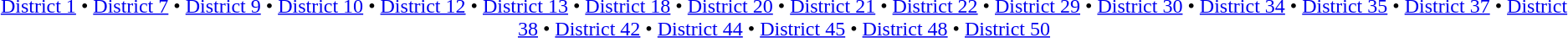<table id=toc class=toc summary=Contents>
<tr>
<td align=center><br><a href='#'>District 1</a> • <a href='#'>District 7</a> • <a href='#'>District 9</a> • <a href='#'>District 10</a> • <a href='#'>District 12</a> • <a href='#'>District 13</a> • <a href='#'>District 18</a> • <a href='#'>District 20</a> • <a href='#'>District 21</a> • <a href='#'>District 22</a> • <a href='#'>District 29</a> • <a href='#'>District 30</a> • <a href='#'>District 34</a> • <a href='#'>District 35</a> • <a href='#'>District 37</a> • <a href='#'>District 38</a> • <a href='#'>District 42</a> • <a href='#'>District 44</a> • <a href='#'>District 45</a> • <a href='#'>District 48</a> • <a href='#'>District 50</a></td>
</tr>
</table>
